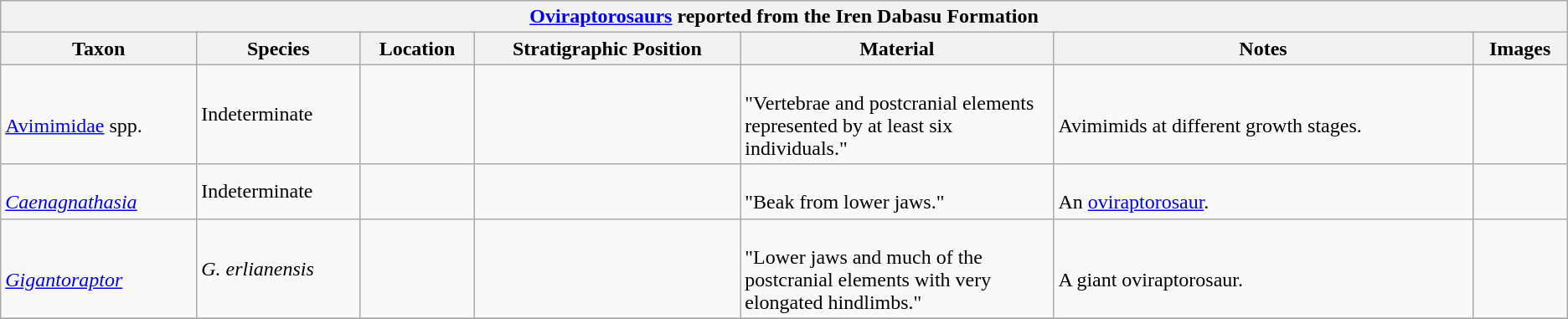<table class="wikitable" align="center">
<tr>
<th colspan="7" align="center"><strong><a href='#'>Oviraptorosaurs</a></strong> reported from the Iren Dabasu Formation</th>
</tr>
<tr>
<th>Taxon</th>
<th>Species</th>
<th>Location</th>
<th>Stratigraphic Position</th>
<th width="20%">Material</th>
<th>Notes</th>
<th>Images</th>
</tr>
<tr>
<td><br><a href='#'>Avimimidae</a> spp.</td>
<td>Indeterminate</td>
<td></td>
<td></td>
<td><br>"Vertebrae and postcranial elements represented by at least six individuals."</td>
<td><br>Avimimids at different growth stages.</td>
<td></td>
</tr>
<tr>
<td><br><em><a href='#'>Caenagnathasia</a></em></td>
<td>Indeterminate</td>
<td></td>
<td></td>
<td><br>"Beak from lower jaws."</td>
<td><br>An <a href='#'>oviraptorosaur</a>.</td>
<td></td>
</tr>
<tr>
<td><br><em><a href='#'>Gigantoraptor</a></em></td>
<td><em>G. erlianensis</em></td>
<td></td>
<td></td>
<td><br>"Lower jaws and much of the postcranial elements with very elongated hindlimbs."</td>
<td><br>A giant oviraptorosaur.</td>
<td></td>
</tr>
<tr>
</tr>
</table>
